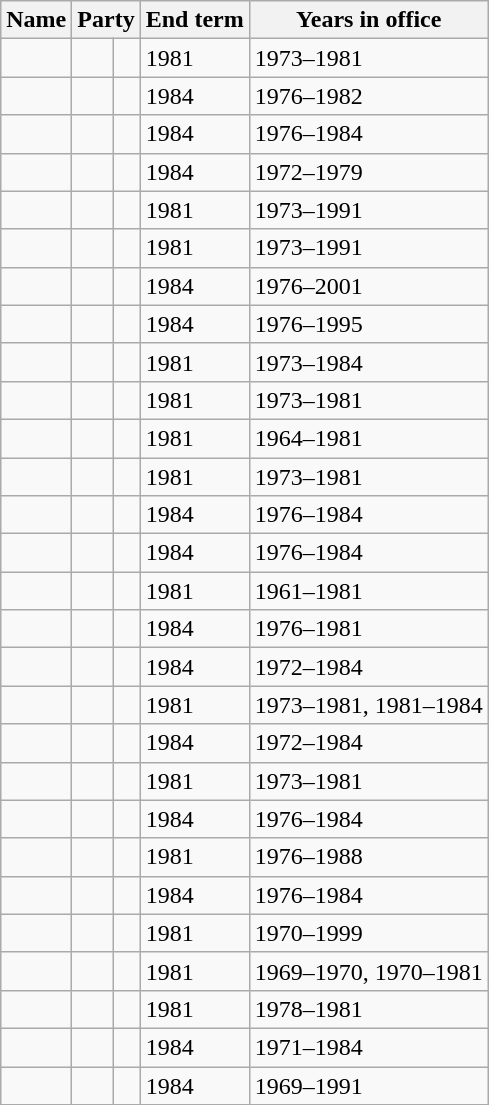<table class="wikitable sortable">
<tr>
<th>Name</th>
<th colspan=2>Party</th>
<th>End term</th>
<th>Years in office</th>
</tr>
<tr>
<td></td>
<td> </td>
<td></td>
<td>1981</td>
<td>1973–1981</td>
</tr>
<tr>
<td></td>
<td> </td>
<td></td>
<td>1984</td>
<td>1976–1982</td>
</tr>
<tr>
<td></td>
<td> </td>
<td></td>
<td>1984</td>
<td>1976–1984</td>
</tr>
<tr>
<td></td>
<td> </td>
<td></td>
<td>1984</td>
<td>1972–1979</td>
</tr>
<tr>
<td></td>
<td> </td>
<td></td>
<td>1981</td>
<td>1973–1991</td>
</tr>
<tr>
<td></td>
<td> </td>
<td></td>
<td>1981</td>
<td>1973–1991</td>
</tr>
<tr>
<td></td>
<td> </td>
<td></td>
<td>1984</td>
<td>1976–2001</td>
</tr>
<tr>
<td></td>
<td> </td>
<td></td>
<td>1984</td>
<td>1976–1995</td>
</tr>
<tr>
<td></td>
<td> </td>
<td></td>
<td>1981</td>
<td>1973–1984</td>
</tr>
<tr>
<td></td>
<td> </td>
<td></td>
<td>1981</td>
<td>1973–1981</td>
</tr>
<tr>
<td></td>
<td> </td>
<td></td>
<td>1981</td>
<td>1964–1981</td>
</tr>
<tr>
<td></td>
<td> </td>
<td></td>
<td>1981</td>
<td>1973–1981</td>
</tr>
<tr>
<td></td>
<td> </td>
<td></td>
<td>1984</td>
<td>1976–1984</td>
</tr>
<tr>
<td></td>
<td> </td>
<td></td>
<td>1984</td>
<td>1976–1984</td>
</tr>
<tr>
<td></td>
<td> </td>
<td></td>
<td>1981</td>
<td>1961–1981</td>
</tr>
<tr>
<td></td>
<td> </td>
<td></td>
<td>1984</td>
<td>1976–1981</td>
</tr>
<tr>
<td></td>
<td> </td>
<td></td>
<td>1984</td>
<td>1972–1984</td>
</tr>
<tr>
<td></td>
<td> </td>
<td></td>
<td>1981</td>
<td>1973–1981, 1981–1984</td>
</tr>
<tr>
<td></td>
<td> </td>
<td></td>
<td>1984</td>
<td>1972–1984</td>
</tr>
<tr>
<td></td>
<td> </td>
<td></td>
<td>1981</td>
<td>1973–1981</td>
</tr>
<tr>
<td></td>
<td> </td>
<td></td>
<td>1984</td>
<td>1976–1984</td>
</tr>
<tr>
<td></td>
<td> </td>
<td></td>
<td>1981</td>
<td>1976–1988</td>
</tr>
<tr>
<td></td>
<td> </td>
<td></td>
<td>1984</td>
<td>1976–1984</td>
</tr>
<tr>
<td></td>
<td> </td>
<td></td>
<td>1981</td>
<td>1970–1999</td>
</tr>
<tr>
<td></td>
<td> </td>
<td></td>
<td>1981</td>
<td>1969–1970, 1970–1981</td>
</tr>
<tr>
<td></td>
<td> </td>
<td></td>
<td>1981</td>
<td>1978–1981</td>
</tr>
<tr>
<td></td>
<td> </td>
<td></td>
<td>1984</td>
<td>1971–1984</td>
</tr>
<tr>
<td></td>
<td> </td>
<td></td>
<td>1984</td>
<td>1969–1991</td>
</tr>
</table>
